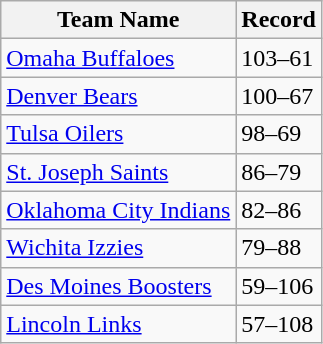<table class="wikitable">
<tr>
<th>Team Name</th>
<th>Record</th>
</tr>
<tr>
<td><a href='#'>Omaha Buffaloes</a></td>
<td>103–61</td>
</tr>
<tr>
<td><a href='#'>Denver Bears</a></td>
<td>100–67</td>
</tr>
<tr>
<td><a href='#'>Tulsa Oilers</a></td>
<td>98–69</td>
</tr>
<tr>
<td><a href='#'>St. Joseph Saints</a></td>
<td>86–79</td>
</tr>
<tr>
<td><a href='#'>Oklahoma City Indians</a></td>
<td>82–86</td>
</tr>
<tr>
<td><a href='#'>Wichita Izzies</a></td>
<td>79–88</td>
</tr>
<tr>
<td><a href='#'>Des Moines Boosters</a></td>
<td>59–106</td>
</tr>
<tr>
<td><a href='#'>Lincoln Links</a></td>
<td>57–108</td>
</tr>
</table>
